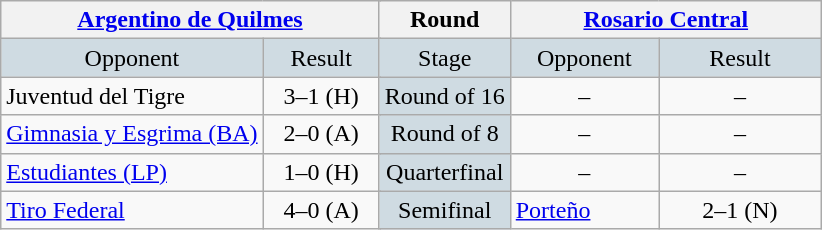<table class="wikitable" style="text-align:center;">
<tr>
<th colspan=3 width=200px><a href='#'>Argentino de Quilmes</a></th>
<th>Round</th>
<th colspan=3 width=200px><a href='#'>Rosario Central</a></th>
</tr>
<tr bgcolor= #CFDBE2>
<td>Opponent</td>
<td colspan=2 width= 70px>Result</td>
<td>Stage</td>
<td>Opponent</td>
<td colspan=2 width= 70px>Result</td>
</tr>
<tr>
<td align=left>Juventud del Tigre</td>
<td colspan=2>3–1 (H)</td>
<td bgcolor= #CFDBE2>Round of 16</td>
<td align=center>–</td>
<td colspan=2>–</td>
</tr>
<tr>
<td align=left><a href='#'>Gimnasia y Esgrima (BA)</a></td>
<td colspan=2>2–0 (A)</td>
<td bgcolor= #CFDBE2>Round of 8</td>
<td align=center>–</td>
<td colspan=2>–</td>
</tr>
<tr>
<td align=left><a href='#'>Estudiantes (LP)</a></td>
<td colspan=2>1–0 (H)</td>
<td bgcolor= #CFDBE2>Quarterfinal</td>
<td align=center>–</td>
<td colspan=2>–</td>
</tr>
<tr>
<td align=left><a href='#'>Tiro Federal</a></td>
<td colspan=2>4–0 (A) </td>
<td bgcolor= #CFDBE2>Semifinal</td>
<td align=left><a href='#'>Porteño</a></td>
<td colspan=2>2–1 (N) </td>
</tr>
</table>
